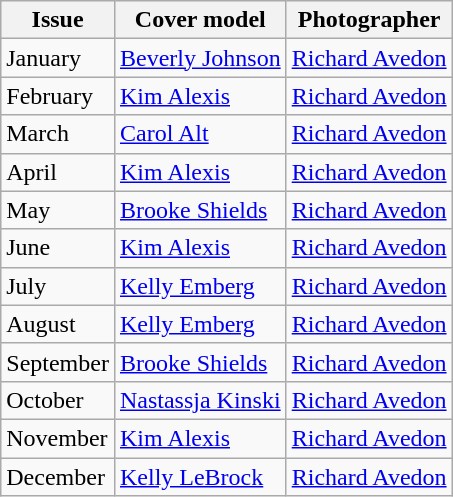<table class="sortable wikitable">
<tr>
<th>Issue</th>
<th>Cover model</th>
<th>Photographer</th>
</tr>
<tr>
<td>January</td>
<td><a href='#'>Beverly Johnson</a></td>
<td><a href='#'>Richard Avedon</a></td>
</tr>
<tr>
<td>February</td>
<td><a href='#'>Kim Alexis</a></td>
<td><a href='#'>Richard Avedon</a></td>
</tr>
<tr>
<td>March</td>
<td><a href='#'>Carol Alt</a></td>
<td><a href='#'>Richard Avedon</a></td>
</tr>
<tr>
<td>April</td>
<td><a href='#'>Kim Alexis</a></td>
<td><a href='#'>Richard Avedon</a></td>
</tr>
<tr>
<td>May</td>
<td><a href='#'>Brooke Shields</a></td>
<td><a href='#'>Richard Avedon</a></td>
</tr>
<tr>
<td>June</td>
<td><a href='#'>Kim Alexis</a></td>
<td><a href='#'>Richard Avedon</a></td>
</tr>
<tr>
<td>July</td>
<td><a href='#'>Kelly Emberg</a></td>
<td><a href='#'>Richard Avedon</a></td>
</tr>
<tr>
<td>August</td>
<td><a href='#'>Kelly Emberg</a></td>
<td><a href='#'>Richard Avedon</a></td>
</tr>
<tr>
<td>September</td>
<td><a href='#'>Brooke Shields</a></td>
<td><a href='#'>Richard Avedon</a></td>
</tr>
<tr>
<td>October</td>
<td><a href='#'>Nastassja Kinski</a></td>
<td><a href='#'>Richard Avedon</a></td>
</tr>
<tr>
<td>November</td>
<td><a href='#'>Kim Alexis</a></td>
<td><a href='#'>Richard Avedon</a></td>
</tr>
<tr>
<td>December</td>
<td><a href='#'>Kelly LeBrock</a></td>
<td><a href='#'>Richard Avedon</a></td>
</tr>
</table>
